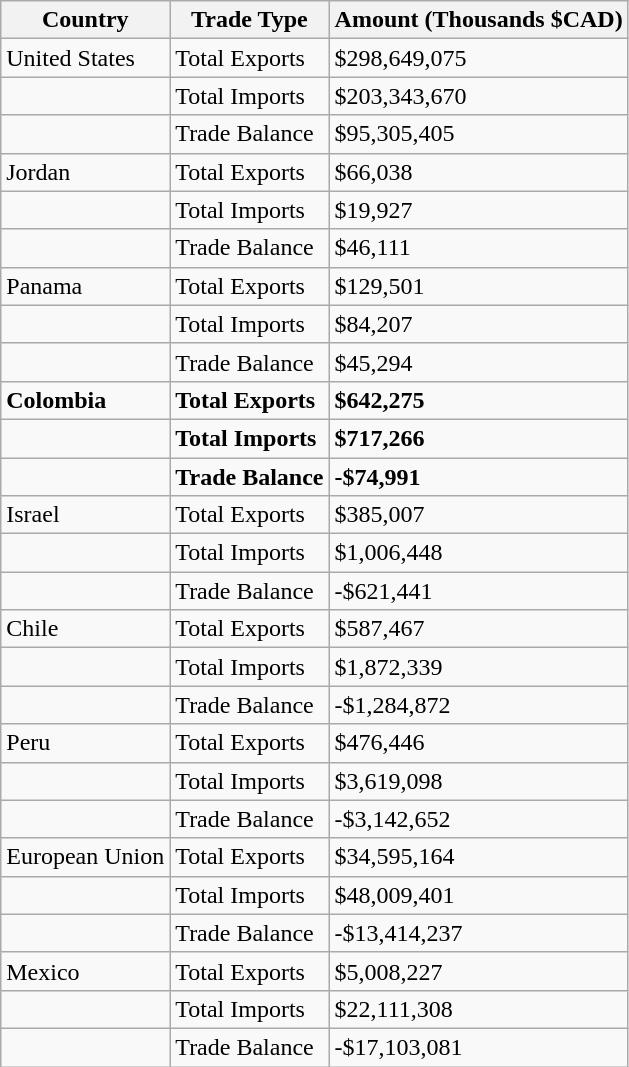<table class="wikitable">
<tr>
<th>Country</th>
<th>Trade Type</th>
<th>Amount (Thousands $CAD)</th>
</tr>
<tr>
<td>United States</td>
<td>Total Exports</td>
<td>$298,649,075</td>
</tr>
<tr>
<td></td>
<td>Total Imports</td>
<td>$203,343,670</td>
</tr>
<tr>
<td></td>
<td>Trade Balance</td>
<td>$95,305,405</td>
</tr>
<tr>
<td>Jordan</td>
<td>Total Exports</td>
<td>$66,038</td>
</tr>
<tr>
<td></td>
<td>Total Imports</td>
<td>$19,927</td>
</tr>
<tr>
<td></td>
<td>Trade Balance</td>
<td>$46,111</td>
</tr>
<tr>
<td>Panama</td>
<td>Total Exports</td>
<td>$129,501</td>
</tr>
<tr>
<td></td>
<td>Total Imports</td>
<td>$84,207</td>
</tr>
<tr>
<td></td>
<td>Trade Balance</td>
<td>$45,294</td>
</tr>
<tr>
<td><strong>Colombia</strong></td>
<td><strong>Total Exports</strong></td>
<td><strong>$642,275</strong></td>
</tr>
<tr>
<td></td>
<td><strong>Total Imports</strong></td>
<td><strong>$717,266</strong></td>
</tr>
<tr>
<td></td>
<td><strong>Trade Balance</strong></td>
<td><strong>-$74,991</strong></td>
</tr>
<tr>
<td>Israel</td>
<td>Total Exports</td>
<td>$385,007</td>
</tr>
<tr>
<td></td>
<td>Total Imports</td>
<td>$1,006,448</td>
</tr>
<tr>
<td></td>
<td>Trade Balance</td>
<td>-$621,441</td>
</tr>
<tr>
<td>Chile</td>
<td>Total Exports</td>
<td>$587,467</td>
</tr>
<tr>
<td></td>
<td>Total Imports</td>
<td>$1,872,339</td>
</tr>
<tr>
<td></td>
<td>Trade Balance</td>
<td>-$1,284,872</td>
</tr>
<tr>
<td>Peru</td>
<td>Total Exports</td>
<td>$476,446</td>
</tr>
<tr>
<td></td>
<td>Total Imports</td>
<td>$3,619,098</td>
</tr>
<tr>
<td></td>
<td>Trade Balance</td>
<td>-$3,142,652</td>
</tr>
<tr>
<td>European Union</td>
<td>Total Exports</td>
<td>$34,595,164</td>
</tr>
<tr>
<td></td>
<td>Total Imports</td>
<td>$48,009,401</td>
</tr>
<tr>
<td></td>
<td>Trade Balance</td>
<td>-$13,414,237</td>
</tr>
<tr>
<td>Mexico</td>
<td>Total Exports</td>
<td>$5,008,227</td>
</tr>
<tr>
<td></td>
<td>Total Imports</td>
<td>$22,111,308</td>
</tr>
<tr>
<td></td>
<td>Trade Balance</td>
<td>-$17,103,081</td>
</tr>
</table>
